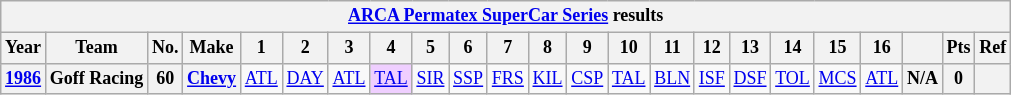<table class="wikitable" style="text-align:center; font-size:75%">
<tr>
<th colspan=32><a href='#'>ARCA Permatex SuperCar Series</a> results</th>
</tr>
<tr>
<th>Year</th>
<th>Team</th>
<th>No.</th>
<th>Make</th>
<th>1</th>
<th>2</th>
<th>3</th>
<th>4</th>
<th>5</th>
<th>6</th>
<th>7</th>
<th>8</th>
<th>9</th>
<th>10</th>
<th>11</th>
<th>12</th>
<th>13</th>
<th>14</th>
<th>15</th>
<th>16</th>
<th></th>
<th>Pts</th>
<th>Ref</th>
</tr>
<tr>
<th><a href='#'>1986</a></th>
<th>Goff Racing</th>
<th>60</th>
<th><a href='#'>Chevy</a></th>
<td><a href='#'>ATL</a></td>
<td><a href='#'>DAY</a></td>
<td><a href='#'>ATL</a></td>
<td style="background:#EFCFFF;"><a href='#'>TAL</a><br></td>
<td><a href='#'>SIR</a></td>
<td><a href='#'>SSP</a></td>
<td><a href='#'>FRS</a></td>
<td><a href='#'>KIL</a></td>
<td><a href='#'>CSP</a></td>
<td><a href='#'>TAL</a></td>
<td><a href='#'>BLN</a></td>
<td><a href='#'>ISF</a></td>
<td><a href='#'>DSF</a></td>
<td><a href='#'>TOL</a></td>
<td><a href='#'>MCS</a></td>
<td><a href='#'>ATL</a></td>
<th>N/A</th>
<th>0</th>
<th></th>
</tr>
</table>
